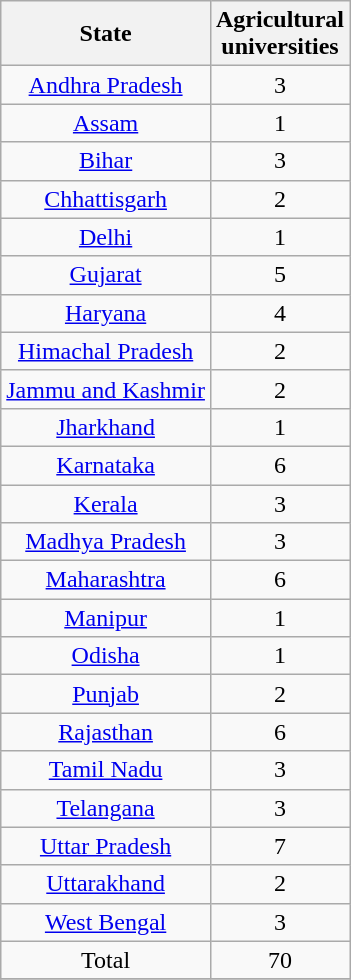<table class="wikitable sortable collapsable plainrowheaders" border="1" style="text-align:center;">
<tr>
<th scope="col">State</th>
<th scope="col">Agricultural  <br> universities</th>
</tr>
<tr>
<td><a href='#'>Andhra Pradesh</a></td>
<td>3</td>
</tr>
<tr>
<td><a href='#'>Assam</a></td>
<td>1</td>
</tr>
<tr>
<td><a href='#'>Bihar</a></td>
<td>3</td>
</tr>
<tr>
<td><a href='#'>Chhattisgarh</a></td>
<td>2</td>
</tr>
<tr>
<td><a href='#'>Delhi</a></td>
<td>1</td>
</tr>
<tr>
<td><a href='#'>Gujarat</a></td>
<td>5</td>
</tr>
<tr>
<td><a href='#'>Haryana</a></td>
<td>4</td>
</tr>
<tr>
<td><a href='#'>Himachal Pradesh</a></td>
<td>2</td>
</tr>
<tr>
<td><a href='#'>Jammu and Kashmir</a></td>
<td>2</td>
</tr>
<tr>
<td><a href='#'>Jharkhand</a></td>
<td>1</td>
</tr>
<tr>
<td><a href='#'>Karnataka</a></td>
<td>6</td>
</tr>
<tr>
<td><a href='#'>Kerala</a></td>
<td>3</td>
</tr>
<tr>
<td><a href='#'>Madhya Pradesh</a></td>
<td>3</td>
</tr>
<tr>
<td><a href='#'>Maharashtra</a></td>
<td>6</td>
</tr>
<tr>
<td><a href='#'>Manipur</a></td>
<td>1</td>
</tr>
<tr>
<td><a href='#'>Odisha</a></td>
<td>1</td>
</tr>
<tr>
<td><a href='#'>Punjab</a></td>
<td>2</td>
</tr>
<tr>
<td><a href='#'>Rajasthan</a></td>
<td>6</td>
</tr>
<tr>
<td><a href='#'>Tamil Nadu</a></td>
<td>3</td>
</tr>
<tr>
<td><a href='#'>Telangana</a></td>
<td>3</td>
</tr>
<tr>
<td><a href='#'>Uttar Pradesh</a></td>
<td>7</td>
</tr>
<tr>
<td><a href='#'>Uttarakhand</a></td>
<td>2</td>
</tr>
<tr>
<td><a href='#'>West Bengal</a></td>
<td>3</td>
</tr>
<tr class="sortbottom">
<td>Total</td>
<td style="text-align:center">70</td>
</tr>
<tr>
</tr>
</table>
